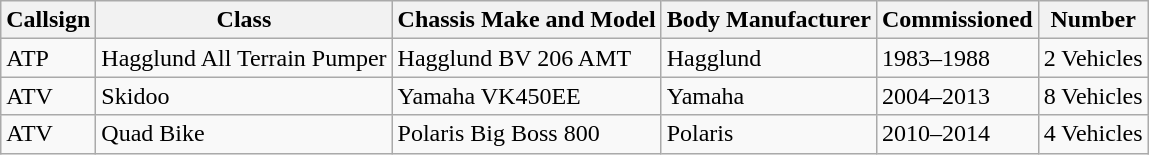<table class="wikitable">
<tr>
<th>Callsign</th>
<th>Class</th>
<th>Chassis Make and Model</th>
<th>Body Manufacturer</th>
<th>Commissioned</th>
<th>Number</th>
</tr>
<tr>
<td>ATP</td>
<td>Hagglund All Terrain Pumper</td>
<td>Hagglund BV 206 AMT</td>
<td>Hagglund</td>
<td>1983–1988</td>
<td>2 Vehicles</td>
</tr>
<tr>
<td>ATV</td>
<td>Skidoo</td>
<td>Yamaha VK450EE</td>
<td>Yamaha</td>
<td>2004–2013</td>
<td>8 Vehicles</td>
</tr>
<tr>
<td>ATV</td>
<td>Quad Bike</td>
<td>Polaris Big Boss 800</td>
<td>Polaris</td>
<td>2010–2014</td>
<td>4 Vehicles</td>
</tr>
</table>
